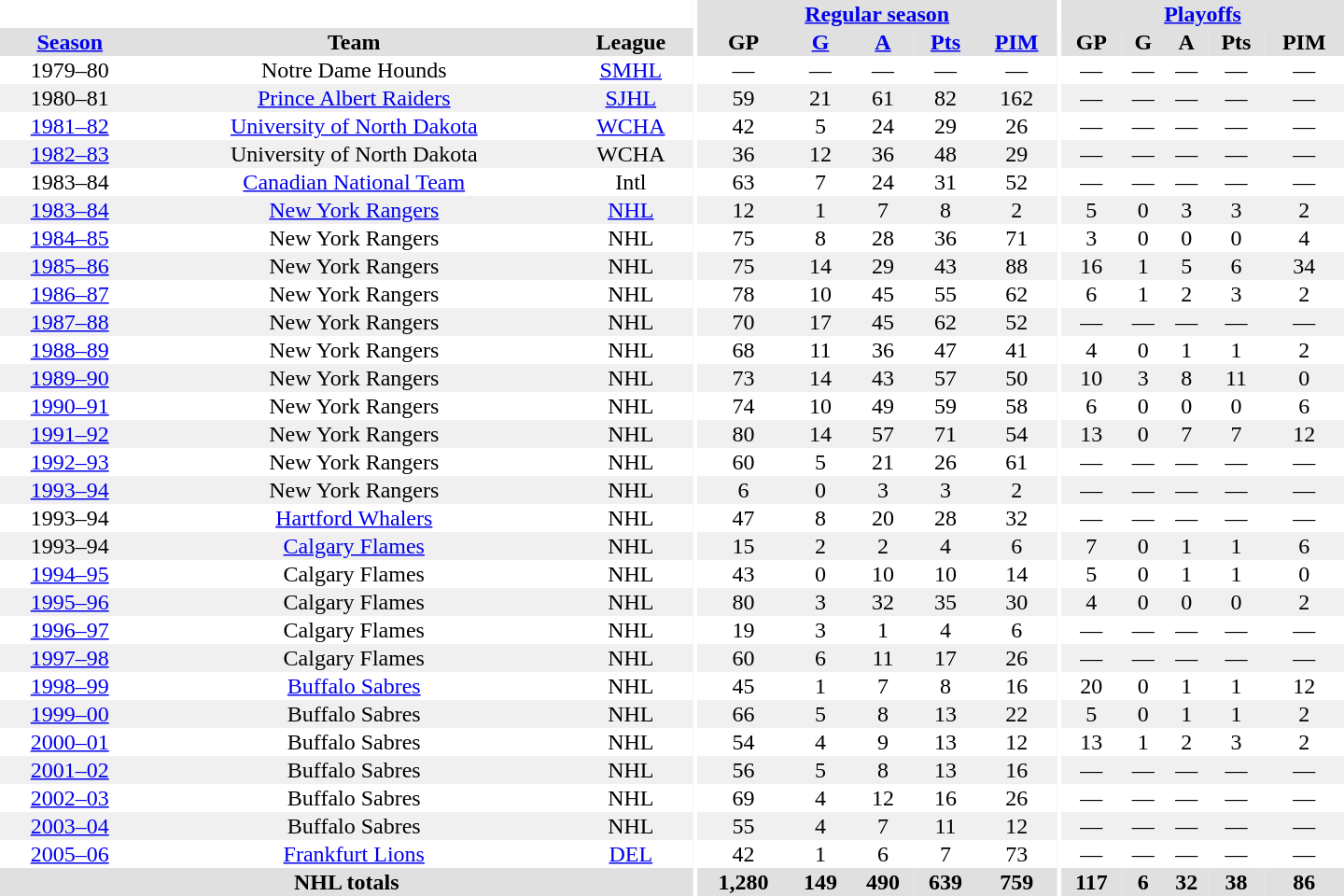<table border="0" cellpadding="1" cellspacing="0" style="text-align:center; width:60em">
<tr bgcolor="#e0e0e0">
<th colspan="3" bgcolor="#ffffff"></th>
<th rowspan="100" bgcolor="#ffffff"></th>
<th colspan="5"><a href='#'>Regular season</a></th>
<th rowspan="100" bgcolor="#ffffff"></th>
<th colspan="5"><a href='#'>Playoffs</a></th>
</tr>
<tr bgcolor="#e0e0e0">
<th><a href='#'>Season</a></th>
<th>Team</th>
<th>League</th>
<th>GP</th>
<th><a href='#'>G</a></th>
<th><a href='#'>A</a></th>
<th><a href='#'>Pts</a></th>
<th><a href='#'>PIM</a></th>
<th>GP</th>
<th>G</th>
<th>A</th>
<th>Pts</th>
<th>PIM</th>
</tr>
<tr>
<td>1979–80</td>
<td>Notre Dame Hounds</td>
<td><a href='#'>SMHL</a></td>
<td>—</td>
<td>—</td>
<td>—</td>
<td>—</td>
<td>—</td>
<td>—</td>
<td>—</td>
<td>—</td>
<td>—</td>
<td>—</td>
</tr>
<tr bgcolor="#f0f0f0">
<td>1980–81</td>
<td><a href='#'>Prince Albert Raiders</a></td>
<td><a href='#'>SJHL</a></td>
<td>59</td>
<td>21</td>
<td>61</td>
<td>82</td>
<td>162</td>
<td>—</td>
<td>—</td>
<td>—</td>
<td>—</td>
<td>—</td>
</tr>
<tr>
<td><a href='#'>1981–82</a></td>
<td><a href='#'>University of North Dakota</a></td>
<td><a href='#'>WCHA</a></td>
<td>42</td>
<td>5</td>
<td>24</td>
<td>29</td>
<td>26</td>
<td>—</td>
<td>—</td>
<td>—</td>
<td>—</td>
<td>—</td>
</tr>
<tr bgcolor="#f0f0f0">
<td><a href='#'>1982–83</a></td>
<td>University of North Dakota</td>
<td>WCHA</td>
<td>36</td>
<td>12</td>
<td>36</td>
<td>48</td>
<td>29</td>
<td>—</td>
<td>—</td>
<td>—</td>
<td>—</td>
<td>—</td>
</tr>
<tr>
<td>1983–84</td>
<td><a href='#'>Canadian National Team</a></td>
<td>Intl</td>
<td>63</td>
<td>7</td>
<td>24</td>
<td>31</td>
<td>52</td>
<td>—</td>
<td>—</td>
<td>—</td>
<td>—</td>
<td>—</td>
</tr>
<tr bgcolor="#f0f0f0">
<td><a href='#'>1983–84</a></td>
<td><a href='#'>New York Rangers</a></td>
<td><a href='#'>NHL</a></td>
<td>12</td>
<td>1</td>
<td>7</td>
<td>8</td>
<td>2</td>
<td>5</td>
<td>0</td>
<td>3</td>
<td>3</td>
<td>2</td>
</tr>
<tr>
<td><a href='#'>1984–85</a></td>
<td>New York Rangers</td>
<td>NHL</td>
<td>75</td>
<td>8</td>
<td>28</td>
<td>36</td>
<td>71</td>
<td>3</td>
<td>0</td>
<td>0</td>
<td>0</td>
<td>4</td>
</tr>
<tr bgcolor="#f0f0f0">
<td><a href='#'>1985–86</a></td>
<td>New York Rangers</td>
<td>NHL</td>
<td>75</td>
<td>14</td>
<td>29</td>
<td>43</td>
<td>88</td>
<td>16</td>
<td>1</td>
<td>5</td>
<td>6</td>
<td>34</td>
</tr>
<tr>
<td><a href='#'>1986–87</a></td>
<td>New York Rangers</td>
<td>NHL</td>
<td>78</td>
<td>10</td>
<td>45</td>
<td>55</td>
<td>62</td>
<td>6</td>
<td>1</td>
<td>2</td>
<td>3</td>
<td>2</td>
</tr>
<tr bgcolor="#f0f0f0">
<td><a href='#'>1987–88</a></td>
<td>New York Rangers</td>
<td>NHL</td>
<td>70</td>
<td>17</td>
<td>45</td>
<td>62</td>
<td>52</td>
<td>—</td>
<td>—</td>
<td>—</td>
<td>—</td>
<td>—</td>
</tr>
<tr>
<td><a href='#'>1988–89</a></td>
<td>New York Rangers</td>
<td>NHL</td>
<td>68</td>
<td>11</td>
<td>36</td>
<td>47</td>
<td>41</td>
<td>4</td>
<td>0</td>
<td>1</td>
<td>1</td>
<td>2</td>
</tr>
<tr bgcolor="#f0f0f0">
<td><a href='#'>1989–90</a></td>
<td>New York Rangers</td>
<td>NHL</td>
<td>73</td>
<td>14</td>
<td>43</td>
<td>57</td>
<td>50</td>
<td>10</td>
<td>3</td>
<td>8</td>
<td>11</td>
<td>0</td>
</tr>
<tr>
<td><a href='#'>1990–91</a></td>
<td>New York Rangers</td>
<td>NHL</td>
<td>74</td>
<td>10</td>
<td>49</td>
<td>59</td>
<td>58</td>
<td>6</td>
<td>0</td>
<td>0</td>
<td>0</td>
<td>6</td>
</tr>
<tr bgcolor="#f0f0f0">
<td><a href='#'>1991–92</a></td>
<td>New York Rangers</td>
<td>NHL</td>
<td>80</td>
<td>14</td>
<td>57</td>
<td>71</td>
<td>54</td>
<td>13</td>
<td>0</td>
<td>7</td>
<td>7</td>
<td>12</td>
</tr>
<tr>
<td><a href='#'>1992–93</a></td>
<td>New York Rangers</td>
<td>NHL</td>
<td>60</td>
<td>5</td>
<td>21</td>
<td>26</td>
<td>61</td>
<td>—</td>
<td>—</td>
<td>—</td>
<td>—</td>
<td>—</td>
</tr>
<tr bgcolor="#f0f0f0">
<td><a href='#'>1993–94</a></td>
<td>New York Rangers</td>
<td>NHL</td>
<td>6</td>
<td>0</td>
<td>3</td>
<td>3</td>
<td>2</td>
<td>—</td>
<td>—</td>
<td>—</td>
<td>—</td>
<td>—</td>
</tr>
<tr>
<td>1993–94</td>
<td><a href='#'>Hartford Whalers</a></td>
<td>NHL</td>
<td>47</td>
<td>8</td>
<td>20</td>
<td>28</td>
<td>32</td>
<td>—</td>
<td>—</td>
<td>—</td>
<td>—</td>
<td>—</td>
</tr>
<tr bgcolor="#f0f0f0">
<td>1993–94</td>
<td><a href='#'>Calgary Flames</a></td>
<td>NHL</td>
<td>15</td>
<td>2</td>
<td>2</td>
<td>4</td>
<td>6</td>
<td>7</td>
<td>0</td>
<td>1</td>
<td>1</td>
<td>6</td>
</tr>
<tr>
<td><a href='#'>1994–95</a></td>
<td>Calgary Flames</td>
<td>NHL</td>
<td>43</td>
<td>0</td>
<td>10</td>
<td>10</td>
<td>14</td>
<td>5</td>
<td>0</td>
<td>1</td>
<td>1</td>
<td>0</td>
</tr>
<tr bgcolor="#f0f0f0">
<td><a href='#'>1995–96</a></td>
<td>Calgary Flames</td>
<td>NHL</td>
<td>80</td>
<td>3</td>
<td>32</td>
<td>35</td>
<td>30</td>
<td>4</td>
<td>0</td>
<td>0</td>
<td>0</td>
<td>2</td>
</tr>
<tr>
<td><a href='#'>1996–97</a></td>
<td>Calgary Flames</td>
<td>NHL</td>
<td>19</td>
<td>3</td>
<td>1</td>
<td>4</td>
<td>6</td>
<td>—</td>
<td>—</td>
<td>—</td>
<td>—</td>
<td>—</td>
</tr>
<tr bgcolor="#f0f0f0">
<td><a href='#'>1997–98</a></td>
<td>Calgary Flames</td>
<td>NHL</td>
<td>60</td>
<td>6</td>
<td>11</td>
<td>17</td>
<td>26</td>
<td>—</td>
<td>—</td>
<td>—</td>
<td>—</td>
<td>—</td>
</tr>
<tr>
<td><a href='#'>1998–99</a></td>
<td><a href='#'>Buffalo Sabres</a></td>
<td>NHL</td>
<td>45</td>
<td>1</td>
<td>7</td>
<td>8</td>
<td>16</td>
<td>20</td>
<td>0</td>
<td>1</td>
<td>1</td>
<td>12</td>
</tr>
<tr bgcolor="#f0f0f0">
<td><a href='#'>1999–00</a></td>
<td>Buffalo Sabres</td>
<td>NHL</td>
<td>66</td>
<td>5</td>
<td>8</td>
<td>13</td>
<td>22</td>
<td>5</td>
<td>0</td>
<td>1</td>
<td>1</td>
<td>2</td>
</tr>
<tr>
<td><a href='#'>2000–01</a></td>
<td>Buffalo Sabres</td>
<td>NHL</td>
<td>54</td>
<td>4</td>
<td>9</td>
<td>13</td>
<td>12</td>
<td>13</td>
<td>1</td>
<td>2</td>
<td>3</td>
<td>2</td>
</tr>
<tr bgcolor="#f0f0f0">
<td><a href='#'>2001–02</a></td>
<td>Buffalo Sabres</td>
<td>NHL</td>
<td>56</td>
<td>5</td>
<td>8</td>
<td>13</td>
<td>16</td>
<td>—</td>
<td>—</td>
<td>—</td>
<td>—</td>
<td>—</td>
</tr>
<tr>
<td><a href='#'>2002–03</a></td>
<td>Buffalo Sabres</td>
<td>NHL</td>
<td>69</td>
<td>4</td>
<td>12</td>
<td>16</td>
<td>26</td>
<td>—</td>
<td>—</td>
<td>—</td>
<td>—</td>
<td>—</td>
</tr>
<tr bgcolor="#f0f0f0">
<td><a href='#'>2003–04</a></td>
<td>Buffalo Sabres</td>
<td>NHL</td>
<td>55</td>
<td>4</td>
<td>7</td>
<td>11</td>
<td>12</td>
<td>—</td>
<td>—</td>
<td>—</td>
<td>—</td>
<td>—</td>
</tr>
<tr>
<td><a href='#'>2005–06</a></td>
<td><a href='#'>Frankfurt Lions</a></td>
<td><a href='#'>DEL</a></td>
<td>42</td>
<td>1</td>
<td>6</td>
<td>7</td>
<td>73</td>
<td>—</td>
<td>—</td>
<td>—</td>
<td>—</td>
<td>—</td>
</tr>
<tr bgcolor="#e0e0e0">
<th colspan="3">NHL totals</th>
<th>1,280</th>
<th>149</th>
<th>490</th>
<th>639</th>
<th>759</th>
<th>117</th>
<th>6</th>
<th>32</th>
<th>38</th>
<th>86</th>
</tr>
</table>
